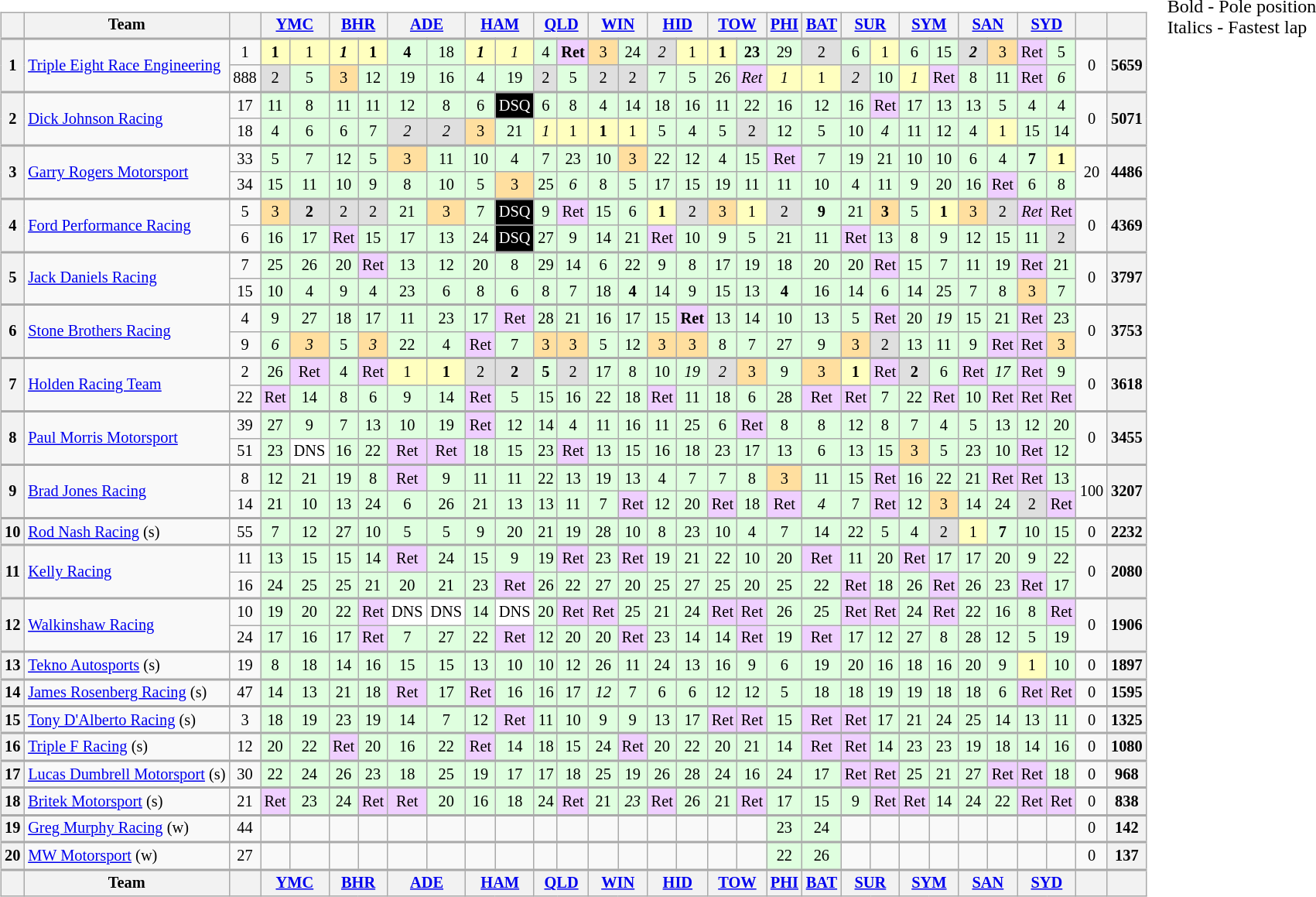<table>
<tr>
<td><br><table class="wikitable" style="font-size:85%; text-align:center">
<tr style="background:#f9f9f9; vertical-align:top;">
<th valign="middle"></th>
<th valign="middle">Team</th>
<th valign="middle"></th>
<th colspan=2><a href='#'>YMC</a><br></th>
<th colspan=2><a href='#'>BHR</a><br></th>
<th colspan=2><a href='#'>ADE</a><br></th>
<th colspan=2><a href='#'>HAM</a><br></th>
<th colspan=2><a href='#'>QLD</a><br></th>
<th colspan=2><a href='#'>WIN</a><br></th>
<th colspan=2><a href='#'>HID</a><br></th>
<th colspan=2><a href='#'>TOW</a><br></th>
<th><a href='#'>PHI</a><br></th>
<th><a href='#'>BAT</a><br></th>
<th colspan=2><a href='#'>SUR</a><br></th>
<th colspan=2><a href='#'>SYM</a><br></th>
<th colspan=2><a href='#'>SAN</a><br></th>
<th colspan=2><a href='#'>SYD</a><br></th>
<th valign="middle"></th>
<th valign="middle"></th>
</tr>
<tr style="border-top:2px solid #aaaaaa">
<th rowspan="2">1</th>
<td align=left rowspan="2" nowrap><a href='#'>Triple Eight Race Engineering</a></td>
<td>1</td>
<td style="background:#ffffbf;"><strong>1</strong></td>
<td style="background:#ffffbf;">1</td>
<td style="background:#ffffbf;"><strong><em>1</em></strong></td>
<td style="background:#ffffbf;"><strong>1</strong></td>
<td style="background:#dfffdf;"><strong>4</strong></td>
<td style="background:#dfffdf;">18</td>
<td style="background:#ffffbf;"><strong><em>1</em></strong></td>
<td style="background:#ffffbf;"><em>1</em></td>
<td style="background:#dfffdf;">4</td>
<td style="background:#efcfff;"><strong>Ret</strong></td>
<td style="background:#ffdf9f;">3</td>
<td style="background:#dfffdf;">24</td>
<td style="background:#dfdfdf;"><em>2</em></td>
<td style="background:#ffffbf;">1</td>
<td style="background:#ffffbf;"><strong>1</strong></td>
<td style="background:#dfffdf;"><strong>23</strong></td>
<td style="background:#dfffdf;">29</td>
<td style="background:#dfdfdf;">2</td>
<td style="background:#dfffdf;">6</td>
<td style="background:#ffffbf;">1</td>
<td style="background:#dfffdf;">6</td>
<td style="background:#dfffdf;">15</td>
<td style="background:#dfdfdf;"><strong><em>2</em></strong></td>
<td style="background:#ffdf9f;">3</td>
<td style="background:#efcfff;">Ret</td>
<td style="background:#dfffdf;">5</td>
<td rowspan="2">0</td>
<th rowspan="2">5659</th>
</tr>
<tr>
<td>888</td>
<td style="background:#dfdfdf;">2</td>
<td style="background:#dfffdf;">5</td>
<td style="background:#ffdf9f;">3</td>
<td style="background:#dfffdf;">12</td>
<td style="background:#dfffdf;">19</td>
<td style="background:#dfffdf;">16</td>
<td style="background:#dfffdf;">4</td>
<td style="background:#dfffdf;">19</td>
<td style="background:#dfdfdf;">2</td>
<td style="background:#dfffdf;">5</td>
<td style="background:#dfdfdf;">2</td>
<td style="background:#dfdfdf;">2</td>
<td style="background:#dfffdf;">7</td>
<td style="background:#dfffdf;">5</td>
<td style="background:#dfffdf;">26</td>
<td style="background:#efcfff;"><em>Ret</em></td>
<td style="background:#ffffbf;"><em>1</em></td>
<td style="background:#ffffbf;">1</td>
<td style="background:#dfdfdf;"><em>2</em></td>
<td style="background:#dfffdf;">10</td>
<td style="background:#ffffbf;"><em>1</em></td>
<td style="background:#efcfff;">Ret</td>
<td style="background:#dfffdf;">8</td>
<td style="background:#dfffdf;">11</td>
<td style="background:#efcfff;">Ret</td>
<td style="background:#dfffdf;"><em>6</em></td>
</tr>
<tr style="border-top:2px solid #aaaaaa">
<th rowspan="2">2</th>
<td align=left rowspan="2"><a href='#'>Dick Johnson Racing</a></td>
<td>17</td>
<td style="background:#dfffdf;">11</td>
<td style="background:#dfffdf;">8</td>
<td style="background:#dfffdf;">11</td>
<td style="background:#dfffdf;">11</td>
<td style="background:#dfffdf;">12</td>
<td style="background:#dfffdf;">8</td>
<td style="background:#dfffdf;">6</td>
<td style="background:#000000; color:white">DSQ</td>
<td style="background:#dfffdf;">6</td>
<td style="background:#dfffdf;">8</td>
<td style="background:#dfffdf;">4</td>
<td style="background:#dfffdf;">14</td>
<td style="background:#dfffdf;">18</td>
<td style="background:#dfffdf;">16</td>
<td style="background:#dfffdf;">11</td>
<td style="background:#dfffdf;">22</td>
<td style="background:#dfffdf;">16</td>
<td style="background:#dfffdf;">12</td>
<td style="background:#dfffdf;">16</td>
<td style="background:#efcfff;">Ret</td>
<td style="background:#dfffdf;">17</td>
<td style="background:#dfffdf;">13</td>
<td style="background:#dfffdf;">13</td>
<td style="background:#dfffdf;">5</td>
<td style="background:#dfffdf;">4</td>
<td style="background:#dfffdf;">4</td>
<td rowspan="2">0</td>
<th rowspan="2">5071</th>
</tr>
<tr>
<td>18</td>
<td style="background:#dfffdf;">4</td>
<td style="background:#dfffdf;">6</td>
<td style="background:#dfffdf;">6</td>
<td style="background:#dfffdf;">7</td>
<td style="background:#dfdfdf;"><em>2</em></td>
<td style="background:#dfdfdf;"><em>2</em></td>
<td style="background:#ffdf9f;">3</td>
<td style="background:#dfffdf;">21</td>
<td style="background:#ffffbf;"><em>1</em></td>
<td style="background:#ffffbf;">1</td>
<td style="background:#ffffbf;"><strong>1</strong></td>
<td style="background:#ffffbf;">1</td>
<td style="background:#dfffdf;">5</td>
<td style="background:#dfffdf;">4</td>
<td style="background:#dfffdf;">5</td>
<td style="background:#dfdfdf;">2</td>
<td style="background:#dfffdf;">12</td>
<td style="background:#dfffdf;">5</td>
<td style="background:#dfffdf;">10</td>
<td style="background:#dfffdf;"><em>4</em></td>
<td style="background:#dfffdf;">11</td>
<td style="background:#dfffdf;">12</td>
<td style="background:#dfffdf;">4</td>
<td style="background:#ffffbf;">1</td>
<td style="background:#dfffdf;">15</td>
<td style="background:#dfffdf;">14</td>
</tr>
<tr style="border-top:2px solid #aaaaaa">
<th rowspan="2">3</th>
<td align=left rowspan="2"><a href='#'>Garry Rogers Motorsport</a></td>
<td>33</td>
<td style="background:#dfffdf;">5</td>
<td style="background:#dfffdf;">7</td>
<td style="background:#dfffdf;">12</td>
<td style="background:#dfffdf;">5</td>
<td style="background:#ffdf9f;">3</td>
<td style="background:#dfffdf;">11</td>
<td style="background:#dfffdf;">10</td>
<td style="background:#dfffdf;">4</td>
<td style="background:#dfffdf;">7</td>
<td style="background:#dfffdf;">23</td>
<td style="background:#dfffdf;">10</td>
<td style="background:#ffdf9f;">3</td>
<td style="background:#dfffdf;">22</td>
<td style="background:#dfffdf;">12</td>
<td style="background:#dfffdf;">4</td>
<td style="background:#dfffdf;">15</td>
<td style="background:#efcfff;">Ret</td>
<td style="background:#dfffdf;">7</td>
<td style="background:#dfffdf;">19</td>
<td style="background:#dfffdf;">21</td>
<td style="background:#dfffdf;">10</td>
<td style="background:#dfffdf;">10</td>
<td style="background:#dfffdf;">6</td>
<td style="background:#dfffdf;">4</td>
<td style="background:#dfffdf;"><strong>7</strong></td>
<td style="background:#ffffbf;"><strong>1</strong></td>
<td rowspan="2">20</td>
<th rowspan="2">4486</th>
</tr>
<tr>
<td>34</td>
<td style="background:#dfffdf;">15</td>
<td style="background:#dfffdf;">11</td>
<td style="background:#dfffdf;">10</td>
<td style="background:#dfffdf;">9</td>
<td style="background:#dfffdf;">8</td>
<td style="background:#dfffdf;">10</td>
<td style="background:#dfffdf;">5</td>
<td style="background:#ffdf9f;">3</td>
<td style="background:#dfffdf;">25</td>
<td style="background:#dfffdf;"><em>6</em></td>
<td style="background:#dfffdf;">8</td>
<td style="background:#dfffdf;">5</td>
<td style="background:#dfffdf;">17</td>
<td style="background:#dfffdf;">15</td>
<td style="background:#dfffdf;">19</td>
<td style="background:#dfffdf;">11</td>
<td style="background:#dfffdf;">11</td>
<td style="background:#dfffdf;">10</td>
<td style="background:#dfffdf;">4</td>
<td style="background:#dfffdf;">11</td>
<td style="background:#dfffdf;">9</td>
<td style="background:#dfffdf;">20</td>
<td style="background:#dfffdf;">16</td>
<td style="background:#efcfff;">Ret</td>
<td style="background:#dfffdf;">6</td>
<td style="background:#dfffdf;">8</td>
</tr>
<tr style="border-top:2px solid #aaaaaa">
<th rowspan="2">4</th>
<td align=left rowspan="2"><a href='#'>Ford Performance Racing</a></td>
<td>5</td>
<td style="background:#ffdf9f;">3</td>
<td style="background:#dfdfdf;"><strong>2</strong></td>
<td style="background:#dfdfdf;">2</td>
<td style="background:#dfdfdf;">2</td>
<td style="background:#dfffdf;">21</td>
<td style="background:#ffdf9f;">3</td>
<td style="background:#dfffdf;">7</td>
<td style="background:#000000; color:white">DSQ</td>
<td style="background:#dfffdf;">9</td>
<td style="background:#efcfff;">Ret</td>
<td style="background:#dfffdf;">15</td>
<td style="background:#dfffdf;">6</td>
<td style="background:#ffffbf;"><strong>1</strong></td>
<td style="background:#dfdfdf;">2</td>
<td style="background:#ffdf9f;">3</td>
<td style="background:#ffffbf;">1</td>
<td style="background:#dfdfdf;">2</td>
<td style="background:#dfffdf;"><strong>9</strong></td>
<td style="background:#dfffdf;">21</td>
<td style="background:#ffdf9f;"><strong>3</strong></td>
<td style="background:#dfffdf;">5</td>
<td style="background:#ffffbf;"><strong>1</strong></td>
<td style="background:#ffdf9f;">3</td>
<td style="background:#dfdfdf;">2</td>
<td style="background:#efcfff;"><em>Ret</em></td>
<td style="background:#efcfff;">Ret</td>
<td rowspan="2">0</td>
<th rowspan="2">4369</th>
</tr>
<tr>
<td>6</td>
<td style="background:#dfffdf;">16</td>
<td style="background:#dfffdf;">17</td>
<td style="background:#efcfff;">Ret</td>
<td style="background:#dfffdf;">15</td>
<td style="background:#dfffdf;">17</td>
<td style="background:#dfffdf;">13</td>
<td style="background:#dfffdf;">24</td>
<td style="background:#000000; color:white">DSQ</td>
<td style="background:#dfffdf;">27</td>
<td style="background:#dfffdf;">9</td>
<td style="background:#dfffdf;">14</td>
<td style="background:#dfffdf;">21</td>
<td style="background:#efcfff;">Ret</td>
<td style="background:#dfffdf;">10</td>
<td style="background:#dfffdf;">9</td>
<td style="background:#dfffdf;">5</td>
<td style="background:#dfffdf;">21</td>
<td style="background:#dfffdf;">11</td>
<td style="background:#efcfff;">Ret</td>
<td style="background:#dfffdf;">13</td>
<td style="background:#dfffdf;">8</td>
<td style="background:#dfffdf;">9</td>
<td style="background:#dfffdf;">12</td>
<td style="background:#dfffdf;">15</td>
<td style="background:#dfffdf;">11</td>
<td style="background:#dfdfdf;">2</td>
</tr>
<tr style="border-top:2px solid #aaaaaa">
<th rowspan="2">5</th>
<td align=left rowspan="2"><a href='#'>Jack Daniels Racing</a></td>
<td>7</td>
<td style="background:#dfffdf;">25</td>
<td style="background:#dfffdf;">26</td>
<td style="background:#dfffdf;">20</td>
<td style="background:#efcfff;">Ret</td>
<td style="background:#dfffdf;">13</td>
<td style="background:#dfffdf;">12</td>
<td style="background:#dfffdf;">20</td>
<td style="background:#dfffdf;">8</td>
<td style="background:#dfffdf;">29</td>
<td style="background:#dfffdf;">14</td>
<td style="background:#dfffdf;">6</td>
<td style="background:#dfffdf;">22</td>
<td style="background:#dfffdf;">9</td>
<td style="background:#dfffdf;">8</td>
<td style="background:#dfffdf;">17</td>
<td style="background:#dfffdf;">19</td>
<td style="background:#dfffdf;">18</td>
<td style="background:#dfffdf;">20</td>
<td style="background:#dfffdf;">20</td>
<td style="background:#efcfff;">Ret</td>
<td style="background:#dfffdf;">15</td>
<td style="background:#dfffdf;">7</td>
<td style="background:#dfffdf;">11</td>
<td style="background:#dfffdf;">19</td>
<td style="background:#efcfff;">Ret</td>
<td style="background:#dfffdf;">21</td>
<td rowspan="2">0</td>
<th rowspan="2">3797</th>
</tr>
<tr>
<td>15</td>
<td style="background:#dfffdf;">10</td>
<td style="background:#dfffdf;">4</td>
<td style="background:#dfffdf;">9</td>
<td style="background:#dfffdf;">4</td>
<td style="background:#dfffdf;">23</td>
<td style="background:#dfffdf;">6</td>
<td style="background:#dfffdf;">8</td>
<td style="background:#dfffdf;">6</td>
<td style="background:#dfffdf;">8</td>
<td style="background:#dfffdf;">7</td>
<td style="background:#dfffdf;">18</td>
<td style="background:#dfffdf;"><strong>4</strong></td>
<td style="background:#dfffdf;">14</td>
<td style="background:#dfffdf;">9</td>
<td style="background:#dfffdf;">15</td>
<td style="background:#dfffdf;">13</td>
<td style="background:#dfffdf;"><strong>4</strong></td>
<td style="background:#dfffdf;">16</td>
<td style="background:#dfffdf;">14</td>
<td style="background:#dfffdf;">6</td>
<td style="background:#dfffdf;">14</td>
<td style="background:#dfffdf;">25</td>
<td style="background:#dfffdf;">7</td>
<td style="background:#dfffdf;">8</td>
<td style="background:#ffdf9f;">3</td>
<td style="background:#dfffdf;">7</td>
</tr>
<tr style="border-top:2px solid #aaaaaa">
<th rowspan="2">6</th>
<td align=left rowspan="2"><a href='#'>Stone Brothers Racing</a></td>
<td>4</td>
<td style="background:#dfffdf;">9</td>
<td style="background:#dfffdf;">27</td>
<td style="background:#dfffdf;">18</td>
<td style="background:#dfffdf;">17</td>
<td style="background:#dfffdf;">11</td>
<td style="background:#dfffdf;">23</td>
<td style="background:#dfffdf;">17</td>
<td style="background:#efcfff;">Ret</td>
<td style="background:#dfffdf;">28</td>
<td style="background:#dfffdf;">21</td>
<td style="background:#dfffdf;">16</td>
<td style="background:#dfffdf;">17</td>
<td style="background:#dfffdf;">15</td>
<td style="background:#efcfff;"><strong>Ret</strong></td>
<td style="background:#dfffdf;">13</td>
<td style="background:#dfffdf;">14</td>
<td style="background:#dfffdf;">10</td>
<td style="background:#dfffdf;">13</td>
<td style="background:#dfffdf;">5</td>
<td style="background:#efcfff;">Ret</td>
<td style="background:#dfffdf;">20</td>
<td style="background:#dfffdf;"><em>19</em></td>
<td style="background:#dfffdf;">15</td>
<td style="background:#dfffdf;">21</td>
<td style="background:#efcfff;">Ret</td>
<td style="background:#dfffdf;">23</td>
<td rowspan="2">0</td>
<th rowspan="2">3753</th>
</tr>
<tr>
<td>9</td>
<td style="background:#dfffdf;"><em>6</em></td>
<td style="background:#ffdf9f;"><em>3</em></td>
<td style="background:#dfffdf;">5</td>
<td style="background:#ffdf9f;"><em>3</em></td>
<td style="background:#dfffdf;">22</td>
<td style="background:#dfffdf;">4</td>
<td style="background:#efcfff;">Ret</td>
<td style="background:#dfffdf;">7</td>
<td style="background:#ffdf9f;">3</td>
<td style="background:#ffdf9f;">3</td>
<td style="background:#dfffdf;">5</td>
<td style="background:#dfffdf;">12</td>
<td style="background:#ffdf9f;">3</td>
<td style="background:#ffdf9f;">3</td>
<td style="background:#dfffdf;">8</td>
<td style="background:#dfffdf;">7</td>
<td style="background:#dfffdf;">27</td>
<td style="background:#dfffdf;">9</td>
<td style="background:#ffdf9f;">3</td>
<td style="background:#dfdfdf;">2</td>
<td style="background:#dfffdf;">13</td>
<td style="background:#dfffdf;">11</td>
<td style="background:#dfffdf;">9</td>
<td style="background:#efcfff;">Ret</td>
<td style="background:#efcfff;">Ret</td>
<td style="background:#ffdf9f;">3</td>
</tr>
<tr style="border-top:2px solid #aaaaaa">
<th rowspan="2">7</th>
<td align=left rowspan="2"><a href='#'>Holden Racing Team</a></td>
<td>2</td>
<td style="background:#dfffdf;">26</td>
<td style="background:#efcfff;">Ret</td>
<td style="background:#dfffdf;">4</td>
<td style="background:#efcfff;">Ret</td>
<td style="background:#ffffbf;">1</td>
<td style="background:#ffffbf;"><strong>1</strong></td>
<td style="background:#dfdfdf;">2</td>
<td style="background:#dfdfdf;"><strong>2</strong></td>
<td style="background:#dfffdf;"><strong>5</strong></td>
<td style="background:#dfdfdf;">2</td>
<td style="background:#dfffdf;">17</td>
<td style="background:#dfffdf;">8</td>
<td style="background:#dfffdf;">10</td>
<td style="background:#dfffdf;"><em>19</em></td>
<td style="background:#dfdfdf;"><em>2</em></td>
<td style="background:#ffdf9f;">3</td>
<td style="background:#dfffdf;">9</td>
<td style="background:#ffdf9f;">3</td>
<td style="background:#ffffbf;"><strong>1</strong></td>
<td style="background:#efcfff;">Ret</td>
<td style="background:#dfdfdf;"><strong>2</strong></td>
<td style="background:#dfffdf;">6</td>
<td style="background:#efcfff;">Ret</td>
<td style="background:#dfffdf;"><em>17</em></td>
<td style="background:#efcfff;">Ret</td>
<td style="background:#dfffdf;">9</td>
<td rowspan="2">0</td>
<th rowspan="2">3618</th>
</tr>
<tr>
<td>22</td>
<td style="background:#efcfff;">Ret</td>
<td style="background:#dfffdf;">14</td>
<td style="background:#dfffdf;">8</td>
<td style="background:#dfffdf;">6</td>
<td style="background:#dfffdf;">9</td>
<td style="background:#dfffdf;">14</td>
<td style="background:#efcfff;">Ret</td>
<td style="background:#dfffdf;">5</td>
<td style="background:#dfffdf;">15</td>
<td style="background:#dfffdf;">16</td>
<td style="background:#dfffdf;">22</td>
<td style="background:#dfffdf;">18</td>
<td style="background:#efcfff;">Ret</td>
<td style="background:#dfffdf;">11</td>
<td style="background:#dfffdf;">18</td>
<td style="background:#dfffdf;">6</td>
<td style="background:#dfffdf;">28</td>
<td style="background:#efcfff;">Ret</td>
<td style="background:#efcfff;">Ret</td>
<td style="background:#dfffdf;">7</td>
<td style="background:#dfffdf;">22</td>
<td style="background:#efcfff;">Ret</td>
<td style="background:#dfffdf;">10</td>
<td style="background:#efcfff;">Ret</td>
<td style="background:#efcfff;">Ret</td>
<td style="background:#efcfff;">Ret</td>
</tr>
<tr style="border-top:2px solid #aaaaaa">
<th rowspan="2">8</th>
<td align=left rowspan="2"><a href='#'>Paul Morris Motorsport</a></td>
<td>39</td>
<td style="background:#dfffdf;">27</td>
<td style="background:#dfffdf;">9</td>
<td style="background:#dfffdf;">7</td>
<td style="background:#dfffdf;">13</td>
<td style="background:#dfffdf;">10</td>
<td style="background:#dfffdf;">19</td>
<td style="background:#efcfff;">Ret</td>
<td style="background:#dfffdf;">12</td>
<td style="background:#dfffdf;">14</td>
<td style="background:#dfffdf;">4</td>
<td style="background:#dfffdf;">11</td>
<td style="background:#dfffdf;">16</td>
<td style="background:#dfffdf;">11</td>
<td style="background:#dfffdf;">25</td>
<td style="background:#dfffdf;">6</td>
<td style="background:#efcfff;">Ret</td>
<td style="background:#dfffdf;">8</td>
<td style="background:#dfffdf;">8</td>
<td style="background:#dfffdf;">12</td>
<td style="background:#dfffdf;">8</td>
<td style="background:#dfffdf;">7</td>
<td style="background:#dfffdf;">4</td>
<td style="background:#dfffdf;">5</td>
<td style="background:#dfffdf;">13</td>
<td style="background:#dfffdf;">12</td>
<td style="background:#dfffdf;">20</td>
<td rowspan="2">0</td>
<th rowspan="2">3455</th>
</tr>
<tr>
<td>51</td>
<td style="background:#dfffdf;">23</td>
<td style="background:#ffffff;">DNS</td>
<td style="background:#dfffdf;">16</td>
<td style="background:#dfffdf;">22</td>
<td style="background:#efcfff;">Ret</td>
<td style="background:#efcfff;">Ret</td>
<td style="background:#dfffdf;">18</td>
<td style="background:#dfffdf;">15</td>
<td style="background:#dfffdf;">23</td>
<td style="background:#efcfff;">Ret</td>
<td style="background:#dfffdf;">13</td>
<td style="background:#dfffdf;">15</td>
<td style="background:#dfffdf;">16</td>
<td style="background:#dfffdf;">18</td>
<td style="background:#dfffdf;">23</td>
<td style="background:#dfffdf;">17</td>
<td style="background:#dfffdf;">13</td>
<td style="background:#dfffdf;">6</td>
<td style="background:#dfffdf;">13</td>
<td style="background:#dfffdf;">15</td>
<td style="background:#ffdf9f;">3</td>
<td style="background:#dfffdf;">5</td>
<td style="background:#dfffdf;">23</td>
<td style="background:#dfffdf;">10</td>
<td style="background:#efcfff;">Ret</td>
<td style="background:#dfffdf;">12</td>
</tr>
<tr style="border-top:2px solid #aaaaaa">
<th rowspan="2">9</th>
<td align=left rowspan="2"><a href='#'>Brad Jones Racing</a></td>
<td>8</td>
<td style="background:#dfffdf;">12</td>
<td style="background:#dfffdf;">21</td>
<td style="background:#dfffdf;">19</td>
<td style="background:#dfffdf;">8</td>
<td style="background:#efcfff;">Ret</td>
<td style="background:#dfffdf;">9</td>
<td style="background:#dfffdf;">11</td>
<td style="background:#dfffdf;">11</td>
<td style="background:#dfffdf;">22</td>
<td style="background:#dfffdf;">13</td>
<td style="background:#dfffdf;">19</td>
<td style="background:#dfffdf;">13</td>
<td style="background:#dfffdf;">4</td>
<td style="background:#dfffdf;">7</td>
<td style="background:#dfffdf;">7</td>
<td style="background:#dfffdf;">8</td>
<td style="background:#ffdf9f;">3</td>
<td style="background:#dfffdf;">11</td>
<td style="background:#dfffdf;">15</td>
<td style="background:#efcfff;">Ret</td>
<td style="background:#dfffdf;">16</td>
<td style="background:#dfffdf;">22</td>
<td style="background:#dfffdf;">21</td>
<td style="background:#efcfff;">Ret</td>
<td style="background:#efcfff;">Ret</td>
<td style="background:#dfffdf;">13</td>
<td rowspan="2">100</td>
<th rowspan="2">3207</th>
</tr>
<tr>
<td>14</td>
<td style="background:#dfffdf;">21</td>
<td style="background:#dfffdf;">10</td>
<td style="background:#dfffdf;">13</td>
<td style="background:#dfffdf;">24</td>
<td style="background:#dfffdf;">6</td>
<td style="background:#dfffdf;">26</td>
<td style="background:#dfffdf;">21</td>
<td style="background:#dfffdf;">13</td>
<td style="background:#dfffdf;">13</td>
<td style="background:#dfffdf;">11</td>
<td style="background:#dfffdf;">7</td>
<td style="background:#efcfff;">Ret</td>
<td style="background:#dfffdf;">12</td>
<td style="background:#dfffdf;">20</td>
<td style="background:#efcfff;">Ret</td>
<td style="background:#dfffdf;">18</td>
<td style="background:#efcfff;">Ret</td>
<td style="background:#dfffdf;"><em>4</em></td>
<td style="background:#dfffdf;">7</td>
<td style="background:#efcfff;">Ret</td>
<td style="background:#dfffdf;">12</td>
<td style="background:#ffdf9f;">3</td>
<td style="background:#dfffdf;">14</td>
<td style="background:#dfffdf;">24</td>
<td style="background:#dfdfdf;">2</td>
<td style="background:#efcfff;">Ret</td>
</tr>
<tr style="border-top:2px solid #aaaaaa">
<th>10</th>
<td align=left><a href='#'>Rod Nash Racing</a> (s)</td>
<td>55</td>
<td style="background:#dfffdf;">7</td>
<td style="background:#dfffdf;">12</td>
<td style="background:#dfffdf;">27</td>
<td style="background:#dfffdf;">10</td>
<td style="background:#dfffdf;">5</td>
<td style="background:#dfffdf;">5</td>
<td style="background:#dfffdf;">9</td>
<td style="background:#dfffdf;">20</td>
<td style="background:#dfffdf;">21</td>
<td style="background:#dfffdf;">19</td>
<td style="background:#dfffdf;">28</td>
<td style="background:#dfffdf;">10</td>
<td style="background:#dfffdf;">8</td>
<td style="background:#dfffdf;">23</td>
<td style="background:#dfffdf;">10</td>
<td style="background:#dfffdf;">4</td>
<td style="background:#dfffdf;">7</td>
<td style="background:#dfffdf;">14</td>
<td style="background:#dfffdf;">22</td>
<td style="background:#dfffdf;">5</td>
<td style="background:#dfffdf;">4</td>
<td style="background:#dfdfdf;">2</td>
<td style="background:#ffffbf;">1</td>
<td style="background:#dfffdf;"><strong>7</strong></td>
<td style="background:#dfffdf;">10</td>
<td style="background:#dfffdf;">15</td>
<td>0</td>
<th>2232</th>
</tr>
<tr style="border-top:2px solid #aaaaaa">
<th rowspan="2">11</th>
<td align=left rowspan="2"><a href='#'>Kelly Racing</a></td>
<td>11</td>
<td style="background:#dfffdf;">13</td>
<td style="background:#dfffdf;">15</td>
<td style="background:#dfffdf;">15</td>
<td style="background:#dfffdf;">14</td>
<td style="background:#efcfff;">Ret</td>
<td style="background:#dfffdf;">24</td>
<td style="background:#dfffdf;">15</td>
<td style="background:#dfffdf;">9</td>
<td style="background:#dfffdf;">19</td>
<td style="background:#efcfff;">Ret</td>
<td style="background:#dfffdf;">23</td>
<td style="background:#efcfff;">Ret</td>
<td style="background:#dfffdf;">19</td>
<td style="background:#dfffdf;">21</td>
<td style="background:#dfffdf;">22</td>
<td style="background:#dfffdf;">10</td>
<td style="background:#dfffdf;">20</td>
<td style="background:#efcfff;">Ret</td>
<td style="background:#dfffdf;">11</td>
<td style="background:#dfffdf;">20</td>
<td style="background:#efcfff;">Ret</td>
<td style="background:#dfffdf;">17</td>
<td style="background:#dfffdf;">17</td>
<td style="background:#dfffdf;">20</td>
<td style="background:#dfffdf;">9</td>
<td style="background:#dfffdf;">22</td>
<td rowspan="2">0</td>
<th rowspan="2">2080</th>
</tr>
<tr>
<td>16</td>
<td style="background:#dfffdf;">24</td>
<td style="background:#dfffdf;">25</td>
<td style="background:#dfffdf;">25</td>
<td style="background:#dfffdf;">21</td>
<td style="background:#dfffdf;">20</td>
<td style="background:#dfffdf;">21</td>
<td style="background:#dfffdf;">23</td>
<td style="background:#efcfff;">Ret</td>
<td style="background:#dfffdf;">26</td>
<td style="background:#dfffdf;">22</td>
<td style="background:#dfffdf;">27</td>
<td style="background:#dfffdf;">20</td>
<td style="background:#dfffdf;">25</td>
<td style="background:#dfffdf;">27</td>
<td style="background:#dfffdf;">25</td>
<td style="background:#dfffdf;">20</td>
<td style="background:#dfffdf;">25</td>
<td style="background:#dfffdf;">22</td>
<td style="background:#efcfff;">Ret</td>
<td style="background:#dfffdf;">18</td>
<td style="background:#dfffdf;">26</td>
<td style="background:#efcfff;">Ret</td>
<td style="background:#dfffdf;">26</td>
<td style="background:#dfffdf;">23</td>
<td style="background:#efcfff;">Ret</td>
<td style="background:#dfffdf;">17</td>
</tr>
<tr style="border-top:2px solid #aaaaaa">
<th rowspan="2">12</th>
<td align=left rowspan="2"><a href='#'>Walkinshaw Racing</a></td>
<td>10</td>
<td style="background:#dfffdf;">19</td>
<td style="background:#dfffdf;">20</td>
<td style="background:#dfffdf;">22</td>
<td style="background:#efcfff;">Ret</td>
<td style="background:#ffffff;">DNS</td>
<td style="background:#ffffff;">DNS</td>
<td style="background:#dfffdf;">14</td>
<td style="background:#ffffff;">DNS</td>
<td style="background:#dfffdf;">20</td>
<td style="background:#efcfff;">Ret</td>
<td style="background:#efcfff;">Ret</td>
<td style="background:#dfffdf;">25</td>
<td style="background:#dfffdf;">21</td>
<td style="background:#dfffdf;">24</td>
<td style="background:#efcfff;">Ret</td>
<td style="background:#efcfff;">Ret</td>
<td style="background:#dfffdf;">26</td>
<td style="background:#dfffdf;">25</td>
<td style="background:#efcfff;">Ret</td>
<td style="background:#efcfff;">Ret</td>
<td style="background:#dfffdf;">24</td>
<td style="background:#efcfff;">Ret</td>
<td style="background:#dfffdf;">22</td>
<td style="background:#dfffdf;">16</td>
<td style="background:#dfffdf;">8</td>
<td style="background:#efcfff;">Ret</td>
<td rowspan="2">0</td>
<th rowspan="2">1906</th>
</tr>
<tr>
<td>24</td>
<td style="background:#dfffdf;">17</td>
<td style="background:#dfffdf;">16</td>
<td style="background:#dfffdf;">17</td>
<td style="background:#efcfff;">Ret</td>
<td style="background:#dfffdf;">7</td>
<td style="background:#dfffdf;">27</td>
<td style="background:#dfffdf;">22</td>
<td style="background:#efcfff;">Ret</td>
<td style="background:#dfffdf;">12</td>
<td style="background:#dfffdf;">20</td>
<td style="background:#dfffdf;">20</td>
<td style="background:#efcfff;">Ret</td>
<td style="background:#dfffdf;">23</td>
<td style="background:#dfffdf;">14</td>
<td style="background:#dfffdf;">14</td>
<td style="background:#efcfff;">Ret</td>
<td style="background:#dfffdf;">19</td>
<td style="background:#efcfff;">Ret</td>
<td style="background:#dfffdf;">17</td>
<td style="background:#dfffdf;">12</td>
<td style="background:#dfffdf;">27</td>
<td style="background:#dfffdf;">8</td>
<td style="background:#dfffdf;">28</td>
<td style="background:#dfffdf;">12</td>
<td style="background:#dfffdf;">5</td>
<td style="background:#dfffdf;">19</td>
</tr>
<tr style="border-top:2px solid #aaaaaa">
<th>13</th>
<td align=left><a href='#'>Tekno Autosports</a> (s)</td>
<td>19</td>
<td style="background:#dfffdf;">8</td>
<td style="background:#dfffdf;">18</td>
<td style="background:#dfffdf;">14</td>
<td style="background:#dfffdf;">16</td>
<td style="background:#dfffdf;">15</td>
<td style="background:#dfffdf;">15</td>
<td style="background:#dfffdf;">13</td>
<td style="background:#dfffdf;">10</td>
<td style="background:#dfffdf;">10</td>
<td style="background:#dfffdf;">12</td>
<td style="background:#dfffdf;">26</td>
<td style="background:#dfffdf;">11</td>
<td style="background:#dfffdf;">24</td>
<td style="background:#dfffdf;">13</td>
<td style="background:#dfffdf;">16</td>
<td style="background:#dfffdf;">9</td>
<td style="background:#dfffdf;">6</td>
<td style="background:#dfffdf;">19</td>
<td style="background:#dfffdf;">20</td>
<td style="background:#dfffdf;">16</td>
<td style="background:#dfffdf;">18</td>
<td style="background:#dfffdf;">16</td>
<td style="background:#dfffdf;">20</td>
<td style="background:#dfffdf;">9</td>
<td style="background:#ffffbf;">1</td>
<td style="background:#dfffdf;">10</td>
<td>0</td>
<th>1897</th>
</tr>
<tr style="border-top:2px solid #aaaaaa">
<th>14</th>
<td align=left><a href='#'>James Rosenberg Racing</a> (s)</td>
<td>47</td>
<td style="background:#dfffdf;">14</td>
<td style="background:#dfffdf;">13</td>
<td style="background:#dfffdf;">21</td>
<td style="background:#dfffdf;">18</td>
<td style="background:#efcfff;">Ret</td>
<td style="background:#dfffdf;">17</td>
<td style="background:#efcfff;">Ret</td>
<td style="background:#dfffdf;">16</td>
<td style="background:#dfffdf;">16</td>
<td style="background:#dfffdf;">17</td>
<td style="background:#dfffdf;"><em>12</em></td>
<td style="background:#dfffdf;">7</td>
<td style="background:#dfffdf;">6</td>
<td style="background:#dfffdf;">6</td>
<td style="background:#dfffdf;">12</td>
<td style="background:#dfffdf;">12</td>
<td style="background:#dfffdf;">5</td>
<td style="background:#dfffdf;">18</td>
<td style="background:#dfffdf;">18</td>
<td style="background:#dfffdf;">19</td>
<td style="background:#dfffdf;">19</td>
<td style="background:#dfffdf;">18</td>
<td style="background:#dfffdf;">18</td>
<td style="background:#dfffdf;">6</td>
<td style="background:#efcfff;">Ret</td>
<td style="background:#efcfff;">Ret</td>
<td>0</td>
<th>1595</th>
</tr>
<tr style="border-top:2px solid #aaaaaa">
<th>15</th>
<td align=left><a href='#'>Tony D'Alberto Racing</a> (s)</td>
<td>3</td>
<td style="background:#dfffdf;">18</td>
<td style="background:#dfffdf;">19</td>
<td style="background:#dfffdf;">23</td>
<td style="background:#dfffdf;">19</td>
<td style="background:#dfffdf;">14</td>
<td style="background:#dfffdf;">7</td>
<td style="background:#dfffdf;">12</td>
<td style="background:#efcfff;">Ret</td>
<td style="background:#dfffdf;">11</td>
<td style="background:#dfffdf;">10</td>
<td style="background:#dfffdf;">9</td>
<td style="background:#dfffdf;">9</td>
<td style="background:#dfffdf;">13</td>
<td style="background:#dfffdf;">17</td>
<td style="background:#efcfff;">Ret</td>
<td style="background:#efcfff;">Ret</td>
<td style="background:#dfffdf;">15</td>
<td style="background:#efcfff;">Ret</td>
<td style="background:#efcfff;">Ret</td>
<td style="background:#dfffdf;">17</td>
<td style="background:#dfffdf;">21</td>
<td style="background:#dfffdf;">24</td>
<td style="background:#dfffdf;">25</td>
<td style="background:#dfffdf;">14</td>
<td style="background:#dfffdf;">13</td>
<td style="background:#dfffdf;">11</td>
<td>0</td>
<th>1325</th>
</tr>
<tr style="border-top:2px solid #aaaaaa">
<th>16</th>
<td align=left><a href='#'>Triple F Racing</a> (s)</td>
<td>12</td>
<td style="background:#dfffdf;">20</td>
<td style="background:#dfffdf;">22</td>
<td style="background:#efcfff;">Ret</td>
<td style="background:#dfffdf;">20</td>
<td style="background:#dfffdf;">16</td>
<td style="background:#dfffdf;">22</td>
<td style="background:#efcfff;">Ret</td>
<td style="background:#dfffdf;">14</td>
<td style="background:#dfffdf;">18</td>
<td style="background:#dfffdf;">15</td>
<td style="background:#dfffdf;">24</td>
<td style="background:#efcfff;">Ret</td>
<td style="background:#dfffdf;">20</td>
<td style="background:#dfffdf;">22</td>
<td style="background:#dfffdf;">20</td>
<td style="background:#dfffdf;">21</td>
<td style="background:#dfffdf;">14</td>
<td style="background:#efcfff;">Ret</td>
<td style="background:#efcfff;">Ret</td>
<td style="background:#dfffdf;">14</td>
<td style="background:#dfffdf;">23</td>
<td style="background:#dfffdf;">23</td>
<td style="background:#dfffdf;">19</td>
<td style="background:#dfffdf;">18</td>
<td style="background:#dfffdf;">14</td>
<td style="background:#dfffdf;">16</td>
<td>0</td>
<th>1080</th>
</tr>
<tr style="border-top:2px solid #aaaaaa">
<th>17</th>
<td align=left nowrap><a href='#'>Lucas Dumbrell Motorsport</a> (s)</td>
<td>30</td>
<td style="background:#dfffdf;">22</td>
<td style="background:#dfffdf;">24</td>
<td style="background:#dfffdf;">26</td>
<td style="background:#dfffdf;">23</td>
<td style="background:#dfffdf;">18</td>
<td style="background:#dfffdf;">25</td>
<td style="background:#dfffdf;">19</td>
<td style="background:#dfffdf;">17</td>
<td style="background:#dfffdf;">17</td>
<td style="background:#dfffdf;">18</td>
<td style="background:#dfffdf;">25</td>
<td style="background:#dfffdf;">19</td>
<td style="background:#dfffdf;">26</td>
<td style="background:#dfffdf;">28</td>
<td style="background:#dfffdf;">24</td>
<td style="background:#dfffdf;">16</td>
<td style="background:#dfffdf;">24</td>
<td style="background:#dfffdf;">17</td>
<td style="background:#efcfff;">Ret</td>
<td style="background:#efcfff;">Ret</td>
<td style="background:#dfffdf;">25</td>
<td style="background:#dfffdf;">21</td>
<td style="background:#dfffdf;">27</td>
<td style="background:#efcfff;">Ret</td>
<td style="background:#efcfff;">Ret</td>
<td style="background:#dfffdf;">18</td>
<td>0</td>
<th>968</th>
</tr>
<tr style="border-top:2px solid #aaaaaa">
<th>18</th>
<td align=left><a href='#'>Britek Motorsport</a> (s)</td>
<td>21</td>
<td style="background:#efcfff;">Ret</td>
<td style="background:#dfffdf;">23</td>
<td style="background:#dfffdf;">24</td>
<td style="background:#efcfff;">Ret</td>
<td style="background:#efcfff;">Ret</td>
<td style="background:#dfffdf;">20</td>
<td style="background:#dfffdf;">16</td>
<td style="background:#dfffdf;">18</td>
<td style="background:#dfffdf;">24</td>
<td style="background:#efcfff;">Ret</td>
<td style="background:#dfffdf;">21</td>
<td style="background:#dfffdf;"><em>23</em></td>
<td style="background:#efcfff;">Ret</td>
<td style="background:#dfffdf;">26</td>
<td style="background:#dfffdf;">21</td>
<td style="background:#efcfff;">Ret</td>
<td style="background:#dfffdf;">17</td>
<td style="background:#dfffdf;">15</td>
<td style="background:#dfffdf;">9</td>
<td style="background:#efcfff;">Ret</td>
<td style="background:#efcfff;">Ret</td>
<td style="background:#dfffdf;">14</td>
<td style="background:#dfffdf;">24</td>
<td style="background:#dfffdf;">22</td>
<td style="background:#efcfff;">Ret</td>
<td style="background:#efcfff;">Ret</td>
<td>0</td>
<th>838</th>
</tr>
<tr style="border-top:2px solid #aaaaaa">
<th>19</th>
<td align=left><a href='#'>Greg Murphy Racing</a> (w)</td>
<td>44</td>
<td></td>
<td></td>
<td></td>
<td></td>
<td></td>
<td></td>
<td></td>
<td></td>
<td></td>
<td></td>
<td></td>
<td></td>
<td></td>
<td></td>
<td></td>
<td></td>
<td style="background:#dfffdf;">23</td>
<td style="background:#dfffdf;">24</td>
<td></td>
<td></td>
<td></td>
<td></td>
<td></td>
<td></td>
<td></td>
<td></td>
<td>0</td>
<th>142</th>
</tr>
<tr style="border-top:2px solid #aaaaaa">
<th>20</th>
<td align=left><a href='#'>MW Motorsport</a> (w)</td>
<td>27</td>
<td></td>
<td></td>
<td></td>
<td></td>
<td></td>
<td></td>
<td></td>
<td></td>
<td></td>
<td></td>
<td></td>
<td></td>
<td></td>
<td></td>
<td></td>
<td></td>
<td style="background:#dfffdf;">22</td>
<td style="background:#dfffdf;">26</td>
<td></td>
<td></td>
<td></td>
<td></td>
<td></td>
<td></td>
<td></td>
<td></td>
<td>0</td>
<th>137</th>
</tr>
<tr style="background:#f9f9f9; vertical-align:top; border-top:2px solid #aaaaaa">
<th valign="middle"></th>
<th valign="middle">Team</th>
<th valign="middle"></th>
<th colspan=2><a href='#'>YMC</a><br></th>
<th colspan=2><a href='#'>BHR</a><br></th>
<th colspan=2><a href='#'>ADE</a><br></th>
<th colspan=2><a href='#'>HAM</a><br></th>
<th colspan=2><a href='#'>QLD</a><br></th>
<th colspan=2><a href='#'>WIN</a><br></th>
<th colspan=2><a href='#'>HID</a><br></th>
<th colspan=2><a href='#'>TOW</a><br></th>
<th><a href='#'>PHI</a><br></th>
<th><a href='#'>BAT</a><br></th>
<th colspan=2><a href='#'>SUR</a><br></th>
<th colspan=2><a href='#'>SYM</a><br></th>
<th colspan=2><a href='#'>SAN</a><br></th>
<th colspan=2><a href='#'>SYD</a><br></th>
<th valign="middle"></th>
<th valign="middle"></th>
</tr>
</table>
</td>
<td valign="top"><br>
<span>Bold - Pole position<br>
Italics - Fastest lap</span></td>
</tr>
</table>
